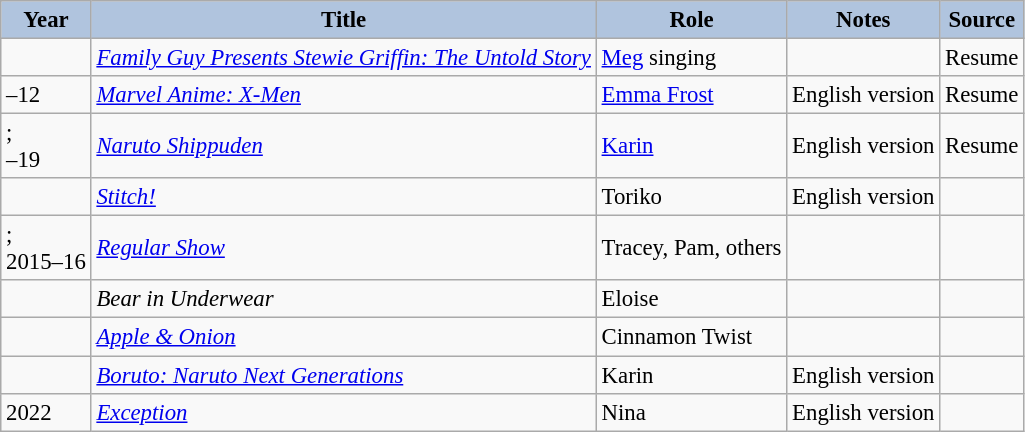<table class="wikitable sortable plainrowheaders" style="width=95%;  font-size: 95%;">
<tr>
<th style="background:#b0c4de;">Year</th>
<th style="background:#b0c4de;">Title</th>
<th style="background:#b0c4de;">Role</th>
<th style="background:#b0c4de;" class="unsortable">Notes</th>
<th style="background:#b0c4de;" class="unsortable">Source</th>
</tr>
<tr>
<td></td>
<td><em><a href='#'>Family Guy Presents Stewie Griffin: The Untold Story</a></em></td>
<td><a href='#'>Meg</a> singing</td>
<td></td>
<td>Resume</td>
</tr>
<tr>
<td>–12</td>
<td><em><a href='#'>Marvel Anime: X-Men</a></em></td>
<td><a href='#'>Emma Frost</a></td>
<td>English version</td>
<td>Resume</td>
</tr>
<tr>
<td>;<br>–19</td>
<td><em><a href='#'>Naruto Shippuden</a></em></td>
<td><a href='#'>Karin</a></td>
<td>English version</td>
<td>Resume</td>
</tr>
<tr>
<td></td>
<td><em><a href='#'>Stitch!</a></em></td>
<td>Toriko</td>
<td>English version</td>
<td></td>
</tr>
<tr>
<td>;<br>2015–16</td>
<td><em><a href='#'>Regular Show</a></em></td>
<td>Tracey, Pam, others</td>
<td> </td>
<td></td>
</tr>
<tr>
<td></td>
<td><em>Bear in Underwear</em></td>
<td>Eloise</td>
<td> </td>
<td></td>
</tr>
<tr>
<td></td>
<td><em><a href='#'>Apple & Onion</a></em></td>
<td>Cinnamon Twist</td>
<td> </td>
<td></td>
</tr>
<tr>
<td></td>
<td><em><a href='#'>Boruto: Naruto Next Generations</a></em></td>
<td>Karin</td>
<td>English version</td>
<td></td>
</tr>
<tr>
<td>2022</td>
<td><em><a href='#'>Exception</a></em></td>
<td>Nina</td>
<td>English version</td>
<td></td>
</tr>
</table>
